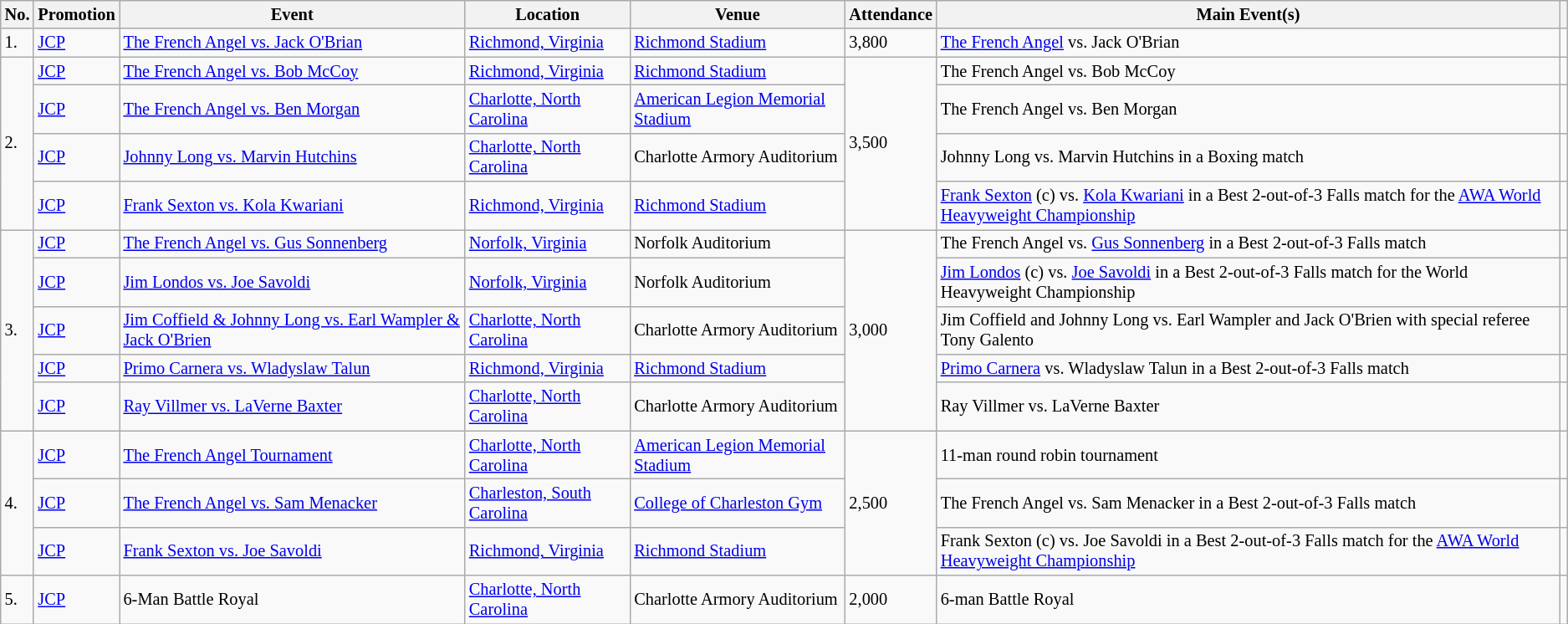<table class="wikitable sortable" style="font-size:85%;">
<tr>
<th>No.</th>
<th>Promotion</th>
<th>Event</th>
<th>Location</th>
<th>Venue</th>
<th>Attendance</th>
<th class=unsortable>Main Event(s)</th>
<th class=unsortable></th>
</tr>
<tr>
<td>1.</td>
<td><a href='#'>JCP</a></td>
<td><a href='#'>The French Angel vs. Jack O'Brian</a> <br> </td>
<td><a href='#'>Richmond, Virginia</a></td>
<td><a href='#'>Richmond Stadium</a></td>
<td>3,800</td>
<td><a href='#'>The French Angel</a> vs. Jack O'Brian</td>
<td></td>
</tr>
<tr>
<td rowspan=4>2.</td>
<td><a href='#'>JCP</a></td>
<td><a href='#'>The French Angel vs. Bob McCoy</a> <br> </td>
<td><a href='#'>Richmond, Virginia</a></td>
<td><a href='#'>Richmond Stadium</a></td>
<td rowspan=4>3,500</td>
<td>The French Angel vs. Bob McCoy</td>
<td></td>
</tr>
<tr>
<td><a href='#'>JCP</a></td>
<td><a href='#'>The French Angel vs. Ben Morgan</a> <br> </td>
<td><a href='#'>Charlotte, North Carolina</a></td>
<td><a href='#'>American Legion Memorial Stadium</a></td>
<td>The French Angel vs. Ben Morgan</td>
<td></td>
</tr>
<tr>
<td><a href='#'>JCP</a></td>
<td><a href='#'>Johnny Long vs. Marvin Hutchins</a> <br> </td>
<td><a href='#'>Charlotte, North Carolina</a></td>
<td>Charlotte Armory Auditorium</td>
<td>Johnny Long vs. Marvin Hutchins in a Boxing match</td>
<td></td>
</tr>
<tr>
<td><a href='#'>JCP</a></td>
<td><a href='#'>Frank Sexton vs. Kola Kwariani</a> <br> </td>
<td><a href='#'>Richmond, Virginia</a></td>
<td><a href='#'>Richmond Stadium</a></td>
<td><a href='#'>Frank Sexton</a> (c) vs. <a href='#'>Kola Kwariani</a> in a Best 2-out-of-3 Falls match for the <a href='#'>AWA World Heavyweight Championship</a></td>
<td></td>
</tr>
<tr>
<td rowspan=5>3.</td>
<td><a href='#'>JCP</a></td>
<td><a href='#'>The French Angel vs. Gus Sonnenberg</a> <br> </td>
<td><a href='#'>Norfolk, Virginia</a></td>
<td>Norfolk Auditorium</td>
<td rowspan=5>3,000</td>
<td>The French Angel vs. <a href='#'>Gus Sonnenberg</a> in a Best 2-out-of-3 Falls match</td>
<td></td>
</tr>
<tr>
<td><a href='#'>JCP</a></td>
<td><a href='#'>Jim Londos vs. Joe Savoldi</a> <br> </td>
<td><a href='#'>Norfolk, Virginia</a></td>
<td>Norfolk Auditorium</td>
<td><a href='#'>Jim Londos</a> (c) vs. <a href='#'>Joe Savoldi</a> in a Best 2-out-of-3 Falls match for the World Heavyweight Championship</td>
<td></td>
</tr>
<tr>
<td><a href='#'>JCP</a></td>
<td><a href='#'>Jim Coffield & Johnny Long vs. Earl Wampler & Jack O'Brien</a> <br> </td>
<td><a href='#'>Charlotte, North Carolina</a></td>
<td>Charlotte Armory Auditorium</td>
<td>Jim Coffield and Johnny Long vs. Earl Wampler and Jack O'Brien with special referee Tony Galento</td>
<td></td>
</tr>
<tr>
<td><a href='#'>JCP</a></td>
<td><a href='#'>Primo Carnera vs. Wladyslaw Talun</a> <br> </td>
<td><a href='#'>Richmond, Virginia</a></td>
<td><a href='#'>Richmond Stadium</a></td>
<td><a href='#'>Primo Carnera</a> vs. Wladyslaw Talun in a Best 2-out-of-3 Falls match</td>
<td></td>
</tr>
<tr>
<td><a href='#'>JCP</a></td>
<td><a href='#'>Ray Villmer vs. LaVerne Baxter</a> <br> </td>
<td><a href='#'>Charlotte, North Carolina</a></td>
<td>Charlotte Armory Auditorium</td>
<td>Ray Villmer vs. LaVerne Baxter</td>
<td></td>
</tr>
<tr>
<td rowspan=3>4.</td>
<td><a href='#'>JCP</a></td>
<td><a href='#'>The French Angel Tournament</a> <br> </td>
<td><a href='#'>Charlotte, North Carolina</a></td>
<td><a href='#'>American Legion Memorial Stadium</a></td>
<td rowspan=3>2,500</td>
<td>11-man round robin tournament</td>
<td></td>
</tr>
<tr>
<td><a href='#'>JCP</a></td>
<td><a href='#'>The French Angel vs. Sam Menacker</a> <br> </td>
<td><a href='#'>Charleston, South Carolina</a></td>
<td><a href='#'>College of Charleston Gym</a></td>
<td>The French Angel vs. Sam Menacker in a Best 2-out-of-3 Falls match</td>
<td></td>
</tr>
<tr>
<td><a href='#'>JCP</a></td>
<td><a href='#'>Frank Sexton vs. Joe Savoldi</a> <br> </td>
<td><a href='#'>Richmond, Virginia</a></td>
<td><a href='#'>Richmond Stadium</a></td>
<td>Frank Sexton (c) vs. Joe Savoldi in a Best 2-out-of-3 Falls match for the <a href='#'>AWA World Heavyweight Championship</a></td>
<td></td>
</tr>
<tr>
<td>5.</td>
<td><a href='#'>JCP</a></td>
<td>6-Man Battle Royal <br> </td>
<td><a href='#'>Charlotte, North Carolina</a></td>
<td>Charlotte Armory Auditorium</td>
<td>2,000</td>
<td>6-man Battle Royal</td>
<td></td>
</tr>
</table>
